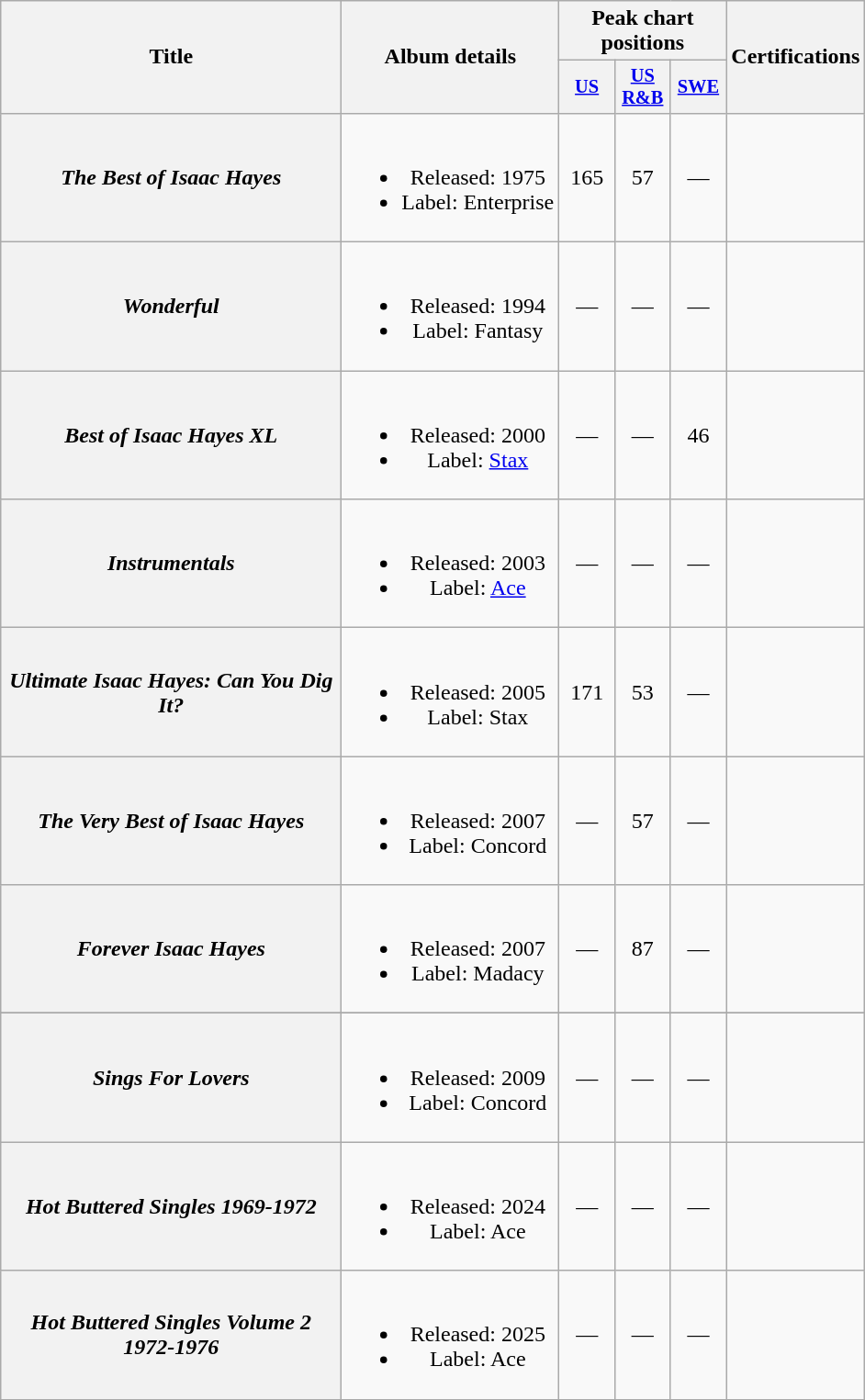<table class="wikitable plainrowheaders" style="text-align:center;">
<tr>
<th rowspan="2" style="width:15em;">Title</th>
<th rowspan="2">Album details</th>
<th colspan="3">Peak chart positions</th>
<th rowspan="2">Certifications</th>
</tr>
<tr>
<th scope="col" style="width:2.5em;font-size:85%"><a href='#'>US</a><br></th>
<th scope="col" style="width:2.5em;font-size:85%"><a href='#'>US<br>R&B</a><br></th>
<th scope="col" style="width:2.5em;font-size:85%"><a href='#'>SWE</a><br></th>
</tr>
<tr>
<th scope="row"><em>The Best of Isaac Hayes</em></th>
<td><br><ul><li>Released: 1975</li><li>Label: Enterprise</li></ul></td>
<td>165</td>
<td>57</td>
<td>—</td>
<td></td>
</tr>
<tr>
<th scope="row"><em>Wonderful</em></th>
<td><br><ul><li>Released: 1994</li><li>Label: Fantasy</li></ul></td>
<td>—</td>
<td>—</td>
<td>—</td>
</tr>
<tr>
<th scope="row"><em>Best of Isaac Hayes XL</em></th>
<td><br><ul><li>Released: 2000</li><li>Label: <a href='#'>Stax</a></li></ul></td>
<td>—</td>
<td>—</td>
<td>46</td>
<td></td>
</tr>
<tr>
<th scope="row"><em>Instrumentals</em></th>
<td><br><ul><li>Released: 2003</li><li>Label: <a href='#'>Ace</a></li></ul></td>
<td>—</td>
<td>—</td>
<td>—</td>
<td></td>
</tr>
<tr>
<th scope="row"><em>Ultimate Isaac Hayes: Can You Dig It?</em></th>
<td><br><ul><li>Released: 2005</li><li>Label: Stax</li></ul></td>
<td>171</td>
<td>53</td>
<td>—</td>
<td></td>
</tr>
<tr>
<th scope="row"><em>The Very Best of Isaac Hayes</em></th>
<td><br><ul><li>Released: 2007</li><li>Label: Concord</li></ul></td>
<td>—</td>
<td>57</td>
<td>—</td>
<td></td>
</tr>
<tr>
<th scope="row"><em>Forever Isaac Hayes</em></th>
<td><br><ul><li>Released: 2007</li><li>Label: Madacy</li></ul></td>
<td>—</td>
<td>87</td>
<td>—</td>
<td></td>
</tr>
<tr>
</tr>
<tr>
<th scope="row"><em>Sings For Lovers</em></th>
<td><br><ul><li>Released: 2009</li><li>Label: Concord</li></ul></td>
<td>—</td>
<td>—</td>
<td>—</td>
<td></td>
</tr>
<tr>
<th scope="row"><em>Hot Buttered Singles 1969-1972</em></th>
<td><br><ul><li>Released: 2024</li><li>Label: Ace</li></ul></td>
<td>—</td>
<td>—</td>
<td>—</td>
<td></td>
</tr>
<tr>
<th scope="row"><em>Hot Buttered Singles Volume 2 1972-1976</em></th>
<td><br><ul><li>Released: 2025</li><li>Label: Ace</li></ul></td>
<td>—</td>
<td>—</td>
<td>—</td>
<td></td>
</tr>
<tr>
</tr>
</table>
